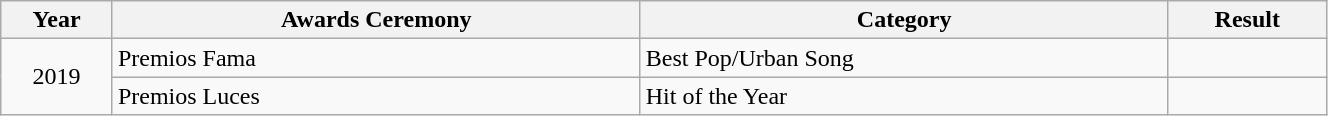<table class="wikitable plainrowheaders" style="width:70%;">
<tr>
<th scope="col" style="width:4%;">Year</th>
<th scope="col" style="width:20%;">Awards Ceremony</th>
<th scope="col" style="width:20%;">Category</th>
<th scope="col" style="width:6%;">Result</th>
</tr>
<tr>
<td rowspan=2 style="text-align:center;">2019</td>
<td>Premios Fama</td>
<td>Best Pop/Urban Song</td>
<td></td>
</tr>
<tr>
<td>Premios Luces</td>
<td>Hit of the Year</td>
<td></td>
</tr>
</table>
